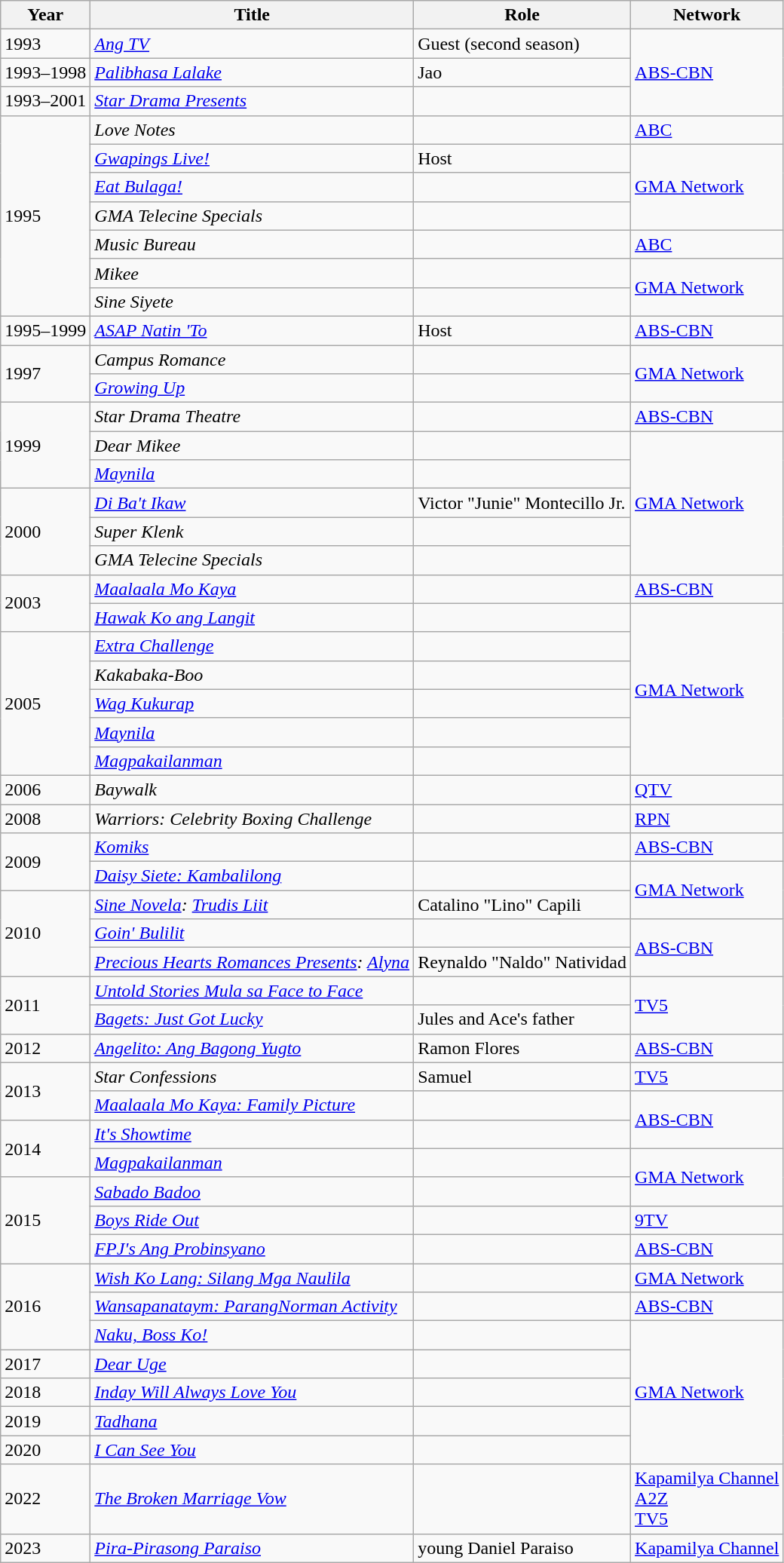<table class="wikitable">
<tr>
<th>Year</th>
<th>Title</th>
<th>Role</th>
<th>Network</th>
</tr>
<tr>
<td>1993</td>
<td><em><a href='#'>Ang TV</a></em></td>
<td>Guest (second season)</td>
<td rowspan=3><a href='#'>ABS-CBN</a></td>
</tr>
<tr>
<td>1993–1998</td>
<td><em><a href='#'>Palibhasa Lalake</a></em></td>
<td>Jao</td>
</tr>
<tr>
<td>1993–2001</td>
<td><em><a href='#'>Star Drama Presents</a></em></td>
<td></td>
</tr>
<tr>
<td rowspan=7>1995</td>
<td><em>Love Notes</em></td>
<td></td>
<td><a href='#'>ABC</a></td>
</tr>
<tr>
<td><em><a href='#'>Gwapings Live!</a></em></td>
<td>Host</td>
<td rowspan=3><a href='#'>GMA Network</a></td>
</tr>
<tr>
<td><em><a href='#'>Eat Bulaga!</a></em></td>
<td></td>
</tr>
<tr>
<td><em>GMA Telecine Specials</em></td>
<td></td>
</tr>
<tr>
<td><em>Music Bureau</em></td>
<td></td>
<td><a href='#'>ABC</a></td>
</tr>
<tr>
<td><em>Mikee</em></td>
<td></td>
<td rowspan=2><a href='#'>GMA Network</a></td>
</tr>
<tr>
<td><em>Sine Siyete</em></td>
<td></td>
</tr>
<tr>
<td>1995–1999</td>
<td><em><a href='#'>ASAP Natin 'To</a></em></td>
<td>Host</td>
<td><a href='#'>ABS-CBN</a></td>
</tr>
<tr>
<td rowspan=2>1997</td>
<td><em>Campus Romance</em></td>
<td></td>
<td rowspan=2><a href='#'>GMA Network</a></td>
</tr>
<tr>
<td><em><a href='#'>Growing Up</a></em></td>
<td></td>
</tr>
<tr>
<td rowspan=3>1999</td>
<td><em>Star Drama Theatre</em></td>
<td></td>
<td><a href='#'>ABS-CBN</a></td>
</tr>
<tr>
<td><em>Dear Mikee</em></td>
<td></td>
<td rowspan=5><a href='#'>GMA Network</a></td>
</tr>
<tr>
<td><em><a href='#'>Maynila</a></em></td>
<td></td>
</tr>
<tr>
<td rowspan=3>2000</td>
<td><em><a href='#'>Di Ba't Ikaw</a></em></td>
<td>Victor "Junie" Montecillo Jr.</td>
</tr>
<tr>
<td><em>Super Klenk</em></td>
<td></td>
</tr>
<tr>
<td><em>GMA Telecine Specials</em></td>
<td></td>
</tr>
<tr>
<td rowspan="2">2003</td>
<td><em><a href='#'>Maalaala Mo Kaya</a></em></td>
<td></td>
<td><a href='#'>ABS-CBN</a></td>
</tr>
<tr>
<td><em><a href='#'>Hawak Ko ang Langit</a></em></td>
<td></td>
<td rowspan="6"><a href='#'>GMA Network</a></td>
</tr>
<tr>
<td rowspan="5">2005</td>
<td><em><a href='#'>Extra Challenge</a></em></td>
<td></td>
</tr>
<tr>
<td><em>Kakabaka-Boo</em></td>
<td></td>
</tr>
<tr>
<td><em><a href='#'>Wag Kukurap</a></em></td>
<td></td>
</tr>
<tr>
<td><em><a href='#'>Maynila</a></em></td>
<td></td>
</tr>
<tr>
<td><em><a href='#'>Magpakailanman</a></em></td>
<td></td>
</tr>
<tr>
<td>2006</td>
<td><em>Baywalk</em></td>
<td></td>
<td><a href='#'>QTV</a></td>
</tr>
<tr>
<td>2008</td>
<td><em>Warriors: Celebrity Boxing Challenge</em></td>
<td></td>
<td><a href='#'>RPN</a></td>
</tr>
<tr>
<td rowspan="2">2009</td>
<td><em><a href='#'>Komiks</a></em></td>
<td></td>
<td><a href='#'>ABS-CBN</a></td>
</tr>
<tr>
<td><em><a href='#'>Daisy Siete: Kambalilong</a></em></td>
<td></td>
<td rowspan="2"><a href='#'>GMA Network</a></td>
</tr>
<tr>
<td rowspan="3">2010</td>
<td><em><a href='#'>Sine Novela</a>: <a href='#'>Trudis Liit</a></em></td>
<td>Catalino "Lino" Capili</td>
</tr>
<tr>
<td><em><a href='#'>Goin' Bulilit</a></em></td>
<td></td>
<td rowspan="2"><a href='#'>ABS-CBN</a></td>
</tr>
<tr>
<td><em><a href='#'>Precious Hearts Romances Presents</a>: <a href='#'>Alyna</a></em></td>
<td>Reynaldo "Naldo" Natividad</td>
</tr>
<tr>
<td rowspan="2">2011</td>
<td><em><a href='#'>Untold Stories Mula sa Face to Face</a></em></td>
<td></td>
<td rowspan="2"><a href='#'>TV5</a></td>
</tr>
<tr>
<td><em><a href='#'>Bagets: Just Got Lucky</a></em></td>
<td>Jules and Ace's father</td>
</tr>
<tr>
<td>2012</td>
<td><em><a href='#'>Angelito: Ang Bagong Yugto</a></em></td>
<td>Ramon Flores</td>
<td><a href='#'>ABS-CBN</a></td>
</tr>
<tr>
<td rowspan="2">2013</td>
<td><em>Star Confessions</em></td>
<td>Samuel</td>
<td><a href='#'>TV5</a></td>
</tr>
<tr>
<td><em><a href='#'>Maalaala Mo Kaya: Family Picture</a></em></td>
<td></td>
<td rowspan="2"><a href='#'>ABS-CBN</a></td>
</tr>
<tr>
<td rowspan="2">2014</td>
<td><em><a href='#'>It's Showtime</a></em></td>
<td></td>
</tr>
<tr>
<td><em><a href='#'>Magpakailanman</a></em></td>
<td></td>
<td rowspan="2"><a href='#'>GMA Network</a></td>
</tr>
<tr>
<td rowspan="3">2015</td>
<td><em><a href='#'>Sabado Badoo</a></em></td>
<td></td>
</tr>
<tr>
<td><em><a href='#'>Boys Ride Out</a></em></td>
<td></td>
<td><a href='#'>9TV</a></td>
</tr>
<tr>
<td><em><a href='#'>FPJ's Ang Probinsyano</a></em></td>
<td></td>
<td><a href='#'>ABS-CBN</a></td>
</tr>
<tr>
<td rowspan="3">2016</td>
<td><em><a href='#'>Wish Ko Lang: Silang Mga Naulila</a></em></td>
<td></td>
<td><a href='#'>GMA Network</a></td>
</tr>
<tr>
<td><em><a href='#'>Wansapanataym: ParangNorman Activity</a></em></td>
<td></td>
<td><a href='#'>ABS-CBN</a></td>
</tr>
<tr>
<td><em><a href='#'>Naku, Boss Ko!</a></em></td>
<td></td>
<td rowspan=5><a href='#'>GMA Network</a></td>
</tr>
<tr>
<td>2017</td>
<td><em><a href='#'>Dear Uge</a></em></td>
<td></td>
</tr>
<tr>
<td>2018</td>
<td><em><a href='#'>Inday Will Always Love You</a></em></td>
<td></td>
</tr>
<tr>
<td>2019</td>
<td><em><a href='#'>Tadhana</a></em></td>
<td></td>
</tr>
<tr>
<td>2020</td>
<td><em><a href='#'>I Can See You</a></em></td>
<td></td>
</tr>
<tr>
<td>2022</td>
<td><em><a href='#'>The Broken Marriage Vow</a></em></td>
<td></td>
<td><a href='#'>Kapamilya Channel</a><br><a href='#'>A2Z</a><br><a href='#'>TV5</a></td>
</tr>
<tr>
<td>2023</td>
<td><em><a href='#'>Pira-Pirasong Paraiso</a></em></td>
<td>young Daniel Paraiso</td>
<td><a href='#'>Kapamilya Channel</a></td>
</tr>
</table>
